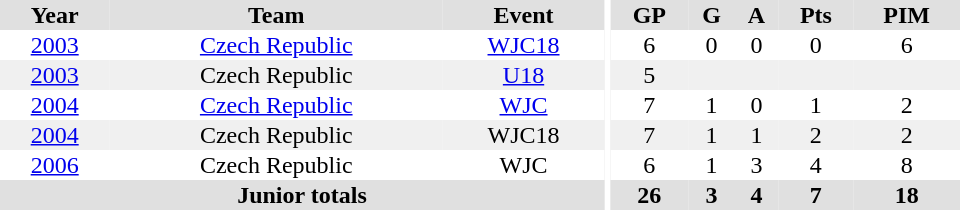<table border="0" cellpadding="1" cellspacing="0" ID="Table3" style="text-align:center; width:40em">
<tr ALIGN="center" bgcolor="#e0e0e0">
<th>Year</th>
<th>Team</th>
<th>Event</th>
<th rowspan="99" bgcolor="#ffffff"></th>
<th>GP</th>
<th>G</th>
<th>A</th>
<th>Pts</th>
<th>PIM</th>
</tr>
<tr>
<td><a href='#'>2003</a></td>
<td><a href='#'>Czech Republic</a></td>
<td><a href='#'>WJC18</a></td>
<td>6</td>
<td>0</td>
<td>0</td>
<td>0</td>
<td>6</td>
</tr>
<tr bgcolor="#f0f0f0">
<td><a href='#'>2003</a></td>
<td>Czech Republic</td>
<td><a href='#'>U18</a></td>
<td>5</td>
<td></td>
<td></td>
<td></td>
<td></td>
</tr>
<tr>
<td><a href='#'>2004</a></td>
<td><a href='#'>Czech Republic</a></td>
<td><a href='#'>WJC</a></td>
<td>7</td>
<td>1</td>
<td>0</td>
<td>1</td>
<td>2</td>
</tr>
<tr bgcolor="#f0f0f0">
<td><a href='#'>2004</a></td>
<td>Czech Republic</td>
<td>WJC18</td>
<td>7</td>
<td>1</td>
<td>1</td>
<td>2</td>
<td>2</td>
</tr>
<tr>
<td><a href='#'>2006</a></td>
<td>Czech Republic</td>
<td>WJC</td>
<td>6</td>
<td>1</td>
<td>3</td>
<td>4</td>
<td>8</td>
</tr>
<tr bgcolor="#e0e0e0">
<th colspan="3">Junior totals</th>
<th>26</th>
<th>3</th>
<th>4</th>
<th>7</th>
<th>18</th>
</tr>
</table>
